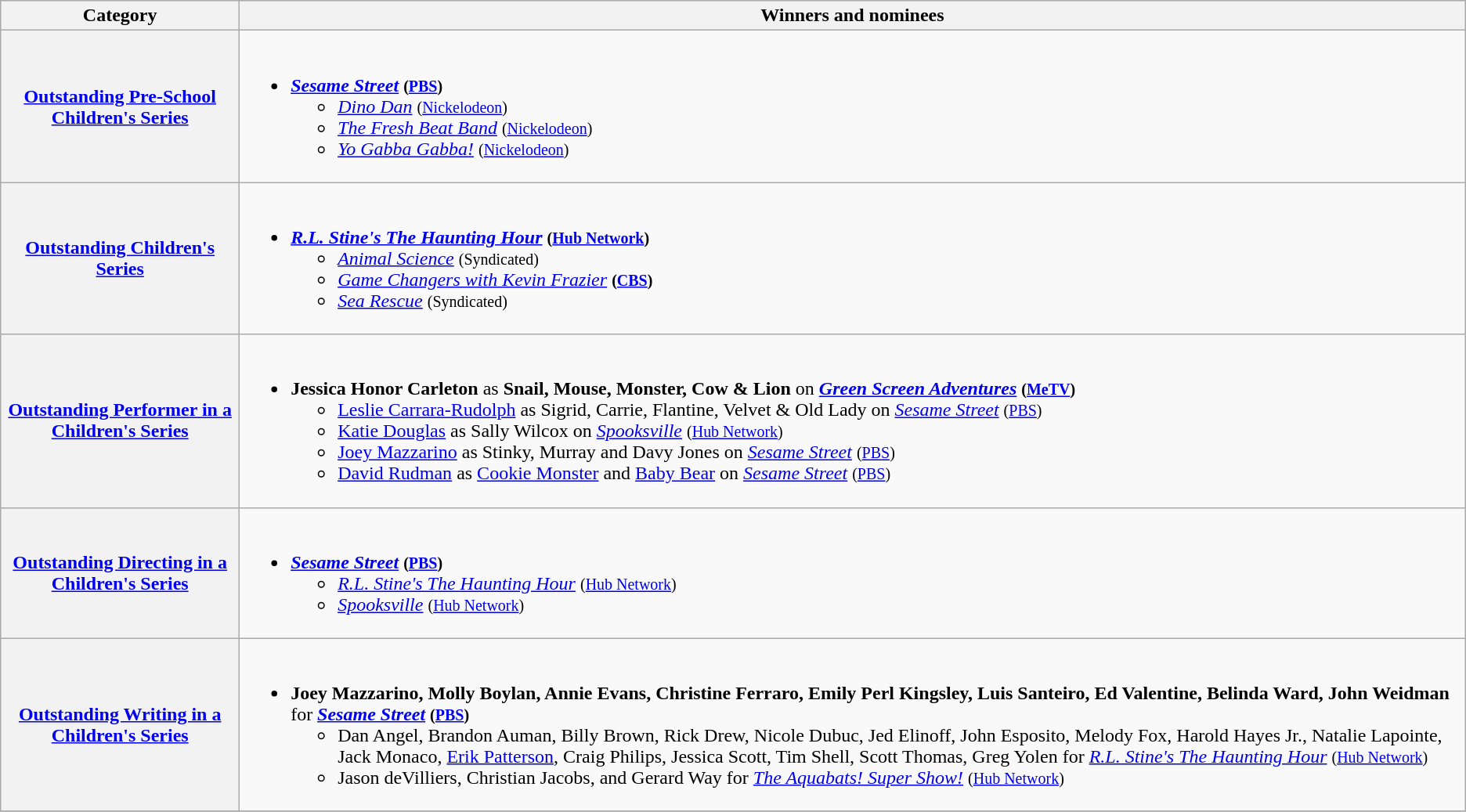<table class="wikitable sortable">
<tr>
<th scope="col">Category</th>
<th scope="col">Winners and nominees</th>
</tr>
<tr>
<th scope="row"><a href='#'>Outstanding Pre-School Children's Series</a></th>
<td><br><ul><li><strong><em><a href='#'>Sesame Street</a></em></strong> <small><strong>(<a href='#'>PBS</a>)</strong></small><ul><li><em><a href='#'>Dino Dan</a></em> <small>(<a href='#'>Nickelodeon</a>)</small></li><li><em><a href='#'>The Fresh Beat Band</a></em> <small>(<a href='#'>Nickelodeon</a>)</small></li><li><em><a href='#'>Yo Gabba Gabba!</a></em> <small>(<a href='#'>Nickelodeon</a>)</small></li></ul></li></ul></td>
</tr>
<tr>
<th scope="row"><a href='#'>Outstanding Children's Series</a></th>
<td><br><ul><li><strong><em><a href='#'>R.L. Stine's The Haunting Hour</a></em></strong> <small><strong>(<a href='#'>Hub Network</a>)</strong></small><ul><li><em><a href='#'>Animal Science</a></em> <small>(Syndicated)</small></li><li><em><a href='#'>Game Changers with Kevin Frazier</a></em> <small><strong>(<a href='#'>CBS</a>)</strong></small></li><li><em><a href='#'>Sea Rescue</a></em> <small>(Syndicated)</small></li></ul></li></ul></td>
</tr>
<tr>
<th scope="row"><a href='#'>Outstanding Performer in a Children's Series</a></th>
<td><br><ul><li><strong>Jessica Honor Carleton</strong> as <strong>Snail, Mouse, Monster, Cow & Lion</strong> on <strong><em><a href='#'>Green Screen Adventures</a></em></strong> <small><strong>(<a href='#'>MeTV</a>)</strong></small><ul><li><a href='#'>Leslie Carrara-Rudolph</a> as Sigrid, Carrie, Flantine, Velvet & Old Lady on <em><a href='#'>Sesame Street</a></em> <small>(<a href='#'>PBS</a>)</small></li><li><a href='#'>Katie Douglas</a> as Sally Wilcox on <em><a href='#'>Spooksville</a></em> <small>(<a href='#'>Hub Network</a>)</small></li><li><a href='#'>Joey Mazzarino</a> as Stinky, Murray and Davy Jones on <em><a href='#'>Sesame Street</a></em> <small>(<a href='#'>PBS</a>)</small></li><li><a href='#'>David Rudman</a> as <a href='#'>Cookie Monster</a> and <a href='#'>Baby Bear</a> on <em><a href='#'>Sesame Street</a></em> <small>(<a href='#'>PBS</a>)</small></li></ul></li></ul></td>
</tr>
<tr>
<th scope="row"><a href='#'>Outstanding Directing in a Children's Series</a></th>
<td><br><ul><li><strong><em><a href='#'>Sesame Street</a></em></strong> <small><strong>(<a href='#'>PBS</a>)</strong></small><ul><li><em><a href='#'>R.L. Stine's The Haunting Hour</a></em> <small>(<a href='#'>Hub Network</a>)</small></li><li><em><a href='#'>Spooksville</a></em> <small>(<a href='#'>Hub Network</a>)</small></li></ul></li></ul></td>
</tr>
<tr>
<th scope="row"><a href='#'>Outstanding Writing in a Children's Series</a></th>
<td><br><ul><li><strong>Joey Mazzarino, Molly Boylan, Annie Evans, Christine Ferraro, Emily Perl Kingsley, Luis Santeiro, Ed Valentine, Belinda Ward, John Weidman</strong> for <strong><em><a href='#'>Sesame Street</a></em></strong> <small><strong>(<a href='#'>PBS</a>)</strong></small><ul><li>Dan Angel, Brandon Auman, Billy Brown, Rick Drew, Nicole Dubuc, Jed Elinoff, John Esposito, Melody Fox, Harold Hayes Jr., Natalie Lapointe, Jack Monaco, <a href='#'>Erik Patterson</a>, Craig Philips, Jessica Scott, Tim Shell, Scott Thomas, Greg Yolen for <em><a href='#'>R.L. Stine's The Haunting Hour</a></em> <small>(<a href='#'>Hub Network</a>)</small></li><li>Jason deVilliers, Christian Jacobs, and Gerard Way for <em><a href='#'>The Aquabats! Super Show!</a></em> <small>(<a href='#'>Hub Network</a>)</small></li></ul></li></ul></td>
</tr>
<tr>
</tr>
</table>
